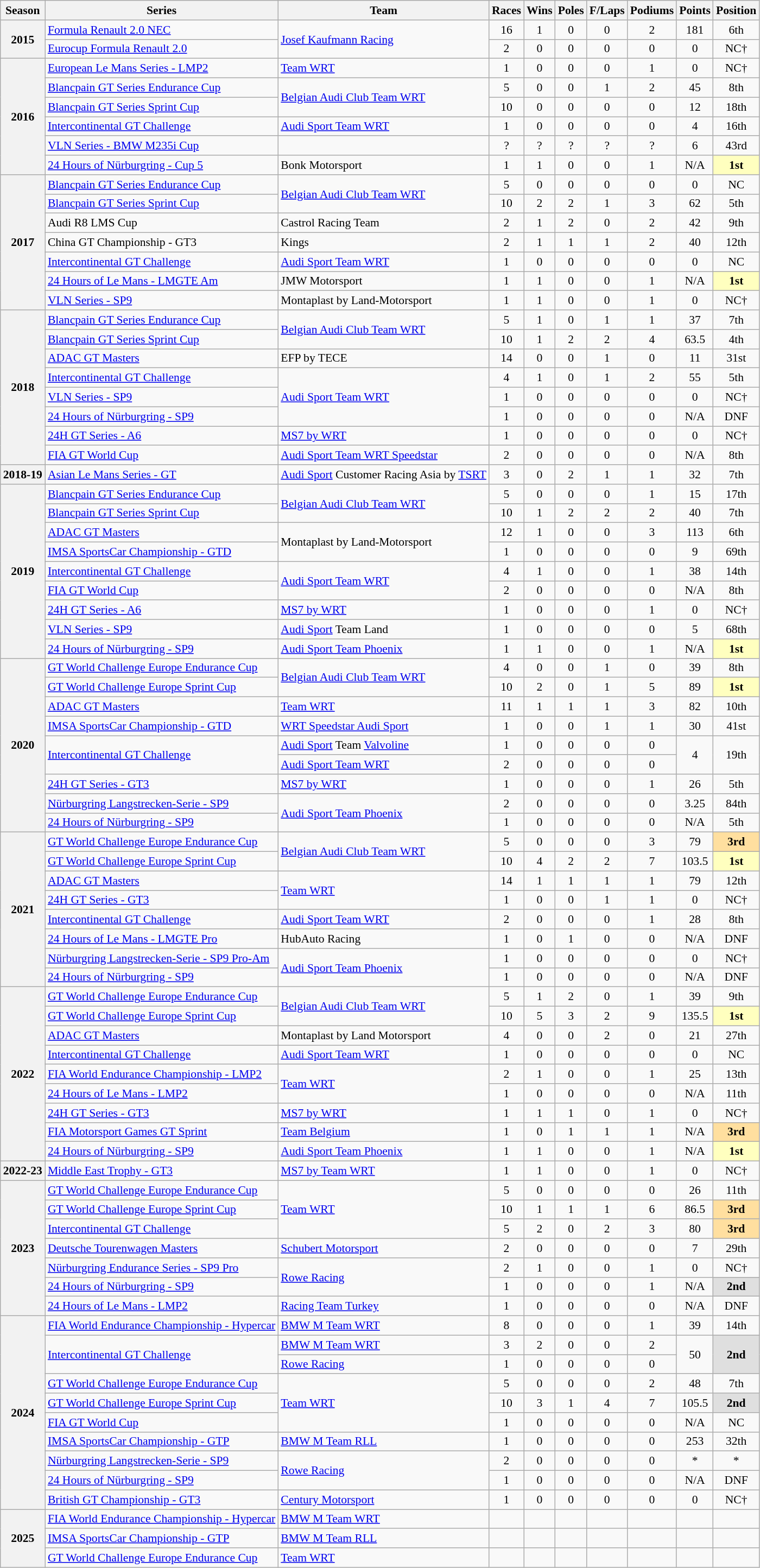<table class="wikitable" style="font-size: 90%; text-align:center">
<tr>
<th>Season</th>
<th>Series</th>
<th>Team</th>
<th>Races</th>
<th>Wins</th>
<th>Poles</th>
<th>F/Laps</th>
<th>Podiums</th>
<th>Points</th>
<th>Position</th>
</tr>
<tr>
<th rowspan="2">2015</th>
<td align=left><a href='#'>Formula Renault 2.0 NEC</a></td>
<td rowspan="2" align=left><a href='#'>Josef Kaufmann Racing</a></td>
<td>16</td>
<td>1</td>
<td>0</td>
<td>0</td>
<td>2</td>
<td>181</td>
<td>6th</td>
</tr>
<tr>
<td align=left><a href='#'>Eurocup Formula Renault 2.0</a></td>
<td>2</td>
<td>0</td>
<td>0</td>
<td>0</td>
<td>0</td>
<td>0</td>
<td>NC†</td>
</tr>
<tr>
<th rowspan="6">2016</th>
<td align=left><a href='#'>European Le Mans Series - LMP2</a></td>
<td align=left><a href='#'>Team WRT</a></td>
<td>1</td>
<td>0</td>
<td>0</td>
<td>0</td>
<td>1</td>
<td>0</td>
<td>NC†</td>
</tr>
<tr>
<td align=left><a href='#'>Blancpain GT Series Endurance Cup</a></td>
<td rowspan="2" align=left><a href='#'>Belgian Audi Club Team WRT</a></td>
<td>5</td>
<td>0</td>
<td>0</td>
<td>1</td>
<td>2</td>
<td>45</td>
<td>8th</td>
</tr>
<tr>
<td align=left><a href='#'>Blancpain GT Series Sprint Cup</a></td>
<td>10</td>
<td>0</td>
<td>0</td>
<td>0</td>
<td>0</td>
<td>12</td>
<td>18th</td>
</tr>
<tr>
<td align=left><a href='#'>Intercontinental GT Challenge</a></td>
<td align=left><a href='#'>Audi Sport Team WRT</a></td>
<td>1</td>
<td>0</td>
<td>0</td>
<td>0</td>
<td>0</td>
<td>4</td>
<td>16th</td>
</tr>
<tr>
<td align=left><a href='#'>VLN Series - BMW M235i Cup</a></td>
<td align=left></td>
<td>?</td>
<td>?</td>
<td>?</td>
<td>?</td>
<td>?</td>
<td>6</td>
<td>43rd</td>
</tr>
<tr>
<td align=left><a href='#'>24 Hours of Nürburgring - Cup 5</a></td>
<td align=left>Bonk Motorsport</td>
<td>1</td>
<td>1</td>
<td>0</td>
<td>0</td>
<td>1</td>
<td>N/A</td>
<td style="background:#FFFFBF;"><strong>1st</strong></td>
</tr>
<tr>
<th rowspan="7">2017</th>
<td align=left><a href='#'>Blancpain GT Series Endurance Cup</a></td>
<td rowspan="2" align=left><a href='#'>Belgian Audi Club Team WRT</a></td>
<td>5</td>
<td>0</td>
<td>0</td>
<td>0</td>
<td>0</td>
<td>0</td>
<td>NC</td>
</tr>
<tr>
<td align=left><a href='#'>Blancpain GT Series Sprint Cup</a></td>
<td>10</td>
<td>2</td>
<td>2</td>
<td>1</td>
<td>3</td>
<td>62</td>
<td>5th</td>
</tr>
<tr>
<td align=left>Audi R8 LMS Cup</td>
<td align=left>Castrol Racing Team</td>
<td>2</td>
<td>1</td>
<td>2</td>
<td>0</td>
<td>2</td>
<td>42</td>
<td>9th</td>
</tr>
<tr>
<td align=left>China GT Championship - GT3</td>
<td align=left>Kings</td>
<td>2</td>
<td>1</td>
<td>1</td>
<td>1</td>
<td>2</td>
<td>40</td>
<td>12th</td>
</tr>
<tr>
<td align=left><a href='#'>Intercontinental GT Challenge</a></td>
<td align=left><a href='#'>Audi Sport Team WRT</a></td>
<td>1</td>
<td>0</td>
<td>0</td>
<td>0</td>
<td>0</td>
<td>0</td>
<td>NC</td>
</tr>
<tr>
<td align=left><a href='#'>24 Hours of Le Mans - LMGTE Am</a></td>
<td align=left>JMW Motorsport</td>
<td>1</td>
<td>1</td>
<td>0</td>
<td>0</td>
<td>1</td>
<td>N/A</td>
<td style="background:#FFFFBF;"><strong>1st</strong></td>
</tr>
<tr>
<td align=left><a href='#'>VLN Series - SP9</a></td>
<td align=left>Montaplast by Land-Motorsport</td>
<td>1</td>
<td>1</td>
<td>0</td>
<td>0</td>
<td>1</td>
<td>0</td>
<td>NC†</td>
</tr>
<tr>
<th rowspan="8">2018</th>
<td align=left><a href='#'>Blancpain GT Series Endurance Cup</a></td>
<td rowspan="2" align=left><a href='#'>Belgian Audi Club Team WRT</a></td>
<td>5</td>
<td>1</td>
<td>0</td>
<td>1</td>
<td>1</td>
<td>37</td>
<td>7th</td>
</tr>
<tr>
<td align=left><a href='#'>Blancpain GT Series Sprint Cup</a></td>
<td>10</td>
<td>1</td>
<td>2</td>
<td>2</td>
<td>4</td>
<td>63.5</td>
<td>4th</td>
</tr>
<tr>
<td align=left><a href='#'>ADAC GT Masters</a></td>
<td align=left>EFP by TECE</td>
<td>14</td>
<td>0</td>
<td>0</td>
<td>1</td>
<td>0</td>
<td>11</td>
<td>31st</td>
</tr>
<tr>
<td align=left><a href='#'>Intercontinental GT Challenge</a></td>
<td rowspan="3" align=left><a href='#'>Audi Sport Team WRT</a></td>
<td>4</td>
<td>1</td>
<td>0</td>
<td>1</td>
<td>2</td>
<td>55</td>
<td>5th</td>
</tr>
<tr>
<td align=left><a href='#'>VLN Series - SP9</a></td>
<td>1</td>
<td>0</td>
<td>0</td>
<td>0</td>
<td>0</td>
<td>0</td>
<td>NC†</td>
</tr>
<tr>
<td align=left><a href='#'>24 Hours of Nürburgring - SP9</a></td>
<td>1</td>
<td>0</td>
<td>0</td>
<td>0</td>
<td>0</td>
<td>N/A</td>
<td>DNF</td>
</tr>
<tr>
<td align=left><a href='#'>24H GT Series - A6</a></td>
<td align=left><a href='#'>MS7 by WRT</a></td>
<td>1</td>
<td>0</td>
<td>0</td>
<td>0</td>
<td>0</td>
<td>0</td>
<td>NC†</td>
</tr>
<tr>
<td align=left><a href='#'>FIA GT World Cup</a></td>
<td align=left><a href='#'>Audi Sport Team WRT Speedstar</a></td>
<td>2</td>
<td>0</td>
<td>0</td>
<td>0</td>
<td>0</td>
<td>N/A</td>
<td>8th</td>
</tr>
<tr>
<th>2018-19</th>
<td align=left><a href='#'>Asian Le Mans Series - GT</a></td>
<td align=left><a href='#'>Audi Sport</a> Customer Racing Asia by <a href='#'>TSRT</a></td>
<td>3</td>
<td>0</td>
<td>2</td>
<td>1</td>
<td>1</td>
<td>32</td>
<td>7th</td>
</tr>
<tr>
<th rowspan="9">2019</th>
<td align=left><a href='#'>Blancpain GT Series Endurance Cup</a></td>
<td rowspan="2" align=left><a href='#'>Belgian Audi Club Team WRT</a></td>
<td>5</td>
<td>0</td>
<td>0</td>
<td>0</td>
<td>1</td>
<td>15</td>
<td>17th</td>
</tr>
<tr>
<td align=left><a href='#'>Blancpain GT Series Sprint Cup</a></td>
<td>10</td>
<td>1</td>
<td>2</td>
<td>2</td>
<td>2</td>
<td>40</td>
<td>7th</td>
</tr>
<tr>
<td align=left><a href='#'>ADAC GT Masters</a></td>
<td rowspan="2" align=left>Montaplast by Land-Motorsport</td>
<td>12</td>
<td>1</td>
<td>0</td>
<td>0</td>
<td>3</td>
<td>113</td>
<td>6th</td>
</tr>
<tr>
<td align=left><a href='#'>IMSA SportsCar Championship - GTD</a></td>
<td>1</td>
<td>0</td>
<td>0</td>
<td>0</td>
<td>0</td>
<td>9</td>
<td>69th</td>
</tr>
<tr>
<td align=left><a href='#'>Intercontinental GT Challenge</a></td>
<td rowspan="2" align=left><a href='#'>Audi Sport Team WRT</a></td>
<td>4</td>
<td>1</td>
<td>0</td>
<td>0</td>
<td>1</td>
<td>38</td>
<td>14th</td>
</tr>
<tr>
<td align=left><a href='#'>FIA GT World Cup</a></td>
<td>2</td>
<td>0</td>
<td>0</td>
<td>0</td>
<td>0</td>
<td>N/A</td>
<td>8th</td>
</tr>
<tr>
<td align=left><a href='#'>24H GT Series - A6</a></td>
<td align=left><a href='#'>MS7 by WRT</a></td>
<td>1</td>
<td>0</td>
<td>0</td>
<td>0</td>
<td>1</td>
<td>0</td>
<td>NC†</td>
</tr>
<tr>
<td align=left><a href='#'>VLN Series - SP9</a></td>
<td align=left><a href='#'>Audi Sport</a> Team Land</td>
<td>1</td>
<td>0</td>
<td>0</td>
<td>0</td>
<td>0</td>
<td>5</td>
<td>68th</td>
</tr>
<tr>
<td align=left><a href='#'>24 Hours of Nürburgring - SP9</a></td>
<td align=left><a href='#'>Audi Sport Team Phoenix</a></td>
<td>1</td>
<td>1</td>
<td>0</td>
<td>0</td>
<td>1</td>
<td>N/A</td>
<td style="background:#FFFFBF;"><strong>1st</strong></td>
</tr>
<tr>
<th rowspan="9">2020</th>
<td align=left><a href='#'>GT World Challenge Europe Endurance Cup</a></td>
<td rowspan="2" align=left><a href='#'>Belgian Audi Club Team WRT</a></td>
<td>4</td>
<td>0</td>
<td>0</td>
<td>1</td>
<td>0</td>
<td>39</td>
<td>8th</td>
</tr>
<tr>
<td align=left><a href='#'>GT World Challenge Europe Sprint Cup</a></td>
<td>10</td>
<td>2</td>
<td>0</td>
<td>1</td>
<td>5</td>
<td>89</td>
<td style="background:#FFFFBF;"><strong>1st</strong></td>
</tr>
<tr>
<td align=left><a href='#'>ADAC GT Masters</a></td>
<td align=left><a href='#'>Team WRT</a></td>
<td>11</td>
<td>1</td>
<td>1</td>
<td>1</td>
<td>3</td>
<td>82</td>
<td>10th</td>
</tr>
<tr>
<td align=left><a href='#'>IMSA SportsCar Championship - GTD</a></td>
<td align=left><a href='#'>WRT Speedstar Audi Sport</a></td>
<td>1</td>
<td>0</td>
<td>0</td>
<td>1</td>
<td>1</td>
<td>30</td>
<td>41st</td>
</tr>
<tr>
<td rowspan="2" align=left><a href='#'>Intercontinental GT Challenge</a></td>
<td align=left><a href='#'>Audi Sport</a> Team <a href='#'>Valvoline</a></td>
<td>1</td>
<td>0</td>
<td>0</td>
<td>0</td>
<td>0</td>
<td rowspan="2">4</td>
<td rowspan="2">19th</td>
</tr>
<tr>
<td align=left><a href='#'>Audi Sport Team WRT</a></td>
<td>2</td>
<td>0</td>
<td>0</td>
<td>0</td>
<td>0</td>
</tr>
<tr>
<td align=left><a href='#'>24H GT Series - GT3</a></td>
<td align=left><a href='#'>MS7 by WRT</a></td>
<td>1</td>
<td>0</td>
<td>0</td>
<td>0</td>
<td>1</td>
<td>26</td>
<td>5th</td>
</tr>
<tr>
<td align=left><a href='#'>Nürburgring Langstrecken-Serie - SP9</a></td>
<td align=left rowspan="2"><a href='#'>Audi Sport Team Phoenix</a></td>
<td>2</td>
<td>0</td>
<td>0</td>
<td>0</td>
<td>0</td>
<td>3.25</td>
<td>84th</td>
</tr>
<tr>
<td align=left><a href='#'>24 Hours of Nürburgring - SP9</a></td>
<td>1</td>
<td>0</td>
<td>0</td>
<td>0</td>
<td>0</td>
<td>N/A</td>
<td>5th</td>
</tr>
<tr>
<th rowspan="8">2021</th>
<td align=left><a href='#'>GT World Challenge Europe Endurance Cup</a></td>
<td rowspan="2" align=left><a href='#'>Belgian Audi Club Team WRT</a></td>
<td>5</td>
<td>0</td>
<td>0</td>
<td>0</td>
<td>3</td>
<td>79</td>
<td style="background:#FFDF9F;"><strong>3rd</strong></td>
</tr>
<tr>
<td align=left><a href='#'>GT World Challenge Europe Sprint Cup</a></td>
<td>10</td>
<td>4</td>
<td>2</td>
<td>2</td>
<td>7</td>
<td>103.5</td>
<td style="background:#FFFFBF;"><strong>1st</strong></td>
</tr>
<tr>
<td align=left><a href='#'>ADAC GT Masters</a></td>
<td rowspan="2" align="left"><a href='#'>Team WRT</a></td>
<td>14</td>
<td>1</td>
<td>1</td>
<td>1</td>
<td>1</td>
<td>79</td>
<td>12th</td>
</tr>
<tr>
<td align=left><a href='#'>24H GT Series - GT3</a></td>
<td>1</td>
<td>0</td>
<td>0</td>
<td>1</td>
<td>1</td>
<td>0</td>
<td>NC†</td>
</tr>
<tr>
<td align=left><a href='#'>Intercontinental GT Challenge</a></td>
<td align=left><a href='#'>Audi Sport Team WRT</a></td>
<td>2</td>
<td>0</td>
<td>0</td>
<td>0</td>
<td>1</td>
<td>28</td>
<td>8th</td>
</tr>
<tr>
<td align=left><a href='#'>24 Hours of Le Mans - LMGTE Pro</a></td>
<td align=left>HubAuto Racing</td>
<td>1</td>
<td>0</td>
<td>1</td>
<td>0</td>
<td>0</td>
<td>N/A</td>
<td>DNF</td>
</tr>
<tr>
<td align=left><a href='#'>Nürburgring Langstrecken-Serie - SP9 Pro-Am</a></td>
<td align=left rowspan="2"><a href='#'>Audi Sport Team Phoenix</a></td>
<td>1</td>
<td>0</td>
<td>0</td>
<td>0</td>
<td>0</td>
<td>0</td>
<td>NC†</td>
</tr>
<tr>
<td align=left><a href='#'>24 Hours of Nürburgring - SP9</a></td>
<td>1</td>
<td>0</td>
<td>0</td>
<td>0</td>
<td>0</td>
<td>N/A</td>
<td>DNF</td>
</tr>
<tr>
<th rowspan="9">2022</th>
<td align=left><a href='#'>GT World Challenge Europe Endurance Cup</a></td>
<td rowspan="2" align=left><a href='#'>Belgian Audi Club Team WRT</a></td>
<td>5</td>
<td>1</td>
<td>2</td>
<td>0</td>
<td>1</td>
<td>39</td>
<td>9th</td>
</tr>
<tr>
<td align=left><a href='#'>GT World Challenge Europe Sprint Cup</a></td>
<td>10</td>
<td>5</td>
<td>3</td>
<td>2</td>
<td>9</td>
<td>135.5</td>
<td style="background:#FFFFBF;"><strong>1st</strong></td>
</tr>
<tr>
<td align=left><a href='#'>ADAC GT Masters</a></td>
<td align=left>Montaplast by Land Motorsport</td>
<td>4</td>
<td>0</td>
<td>0</td>
<td>2</td>
<td>0</td>
<td>21</td>
<td>27th</td>
</tr>
<tr>
<td align=left><a href='#'>Intercontinental GT Challenge</a></td>
<td align=left><a href='#'>Audi Sport Team WRT</a></td>
<td>1</td>
<td>0</td>
<td>0</td>
<td>0</td>
<td>0</td>
<td>0</td>
<td>NC</td>
</tr>
<tr>
<td align="left"><a href='#'>FIA World Endurance Championship - LMP2</a></td>
<td rowspan="2" align="left"><a href='#'>Team WRT</a></td>
<td>2</td>
<td>1</td>
<td>0</td>
<td>0</td>
<td>1</td>
<td>25</td>
<td>13th</td>
</tr>
<tr>
<td align="left"><a href='#'>24 Hours of Le Mans - LMP2</a></td>
<td>1</td>
<td>0</td>
<td>0</td>
<td>0</td>
<td>0</td>
<td>N/A</td>
<td>11th</td>
</tr>
<tr>
<td align=left><a href='#'>24H GT Series - GT3</a></td>
<td align=left><a href='#'>MS7 by WRT</a></td>
<td>1</td>
<td>1</td>
<td>1</td>
<td>0</td>
<td>1</td>
<td>0</td>
<td>NC†</td>
</tr>
<tr>
<td align=left><a href='#'>FIA Motorsport Games GT Sprint</a></td>
<td align=left><a href='#'>Team Belgium</a></td>
<td>1</td>
<td>0</td>
<td>1</td>
<td>1</td>
<td>1</td>
<td>N/A</td>
<td style="background:#FFDF9F;"><strong>3rd</strong></td>
</tr>
<tr>
<td align=left><a href='#'>24 Hours of Nürburgring - SP9</a></td>
<td align=left><a href='#'>Audi Sport Team Phoenix</a></td>
<td>1</td>
<td>1</td>
<td>0</td>
<td>0</td>
<td>1</td>
<td>N/A</td>
<td style="background:#FFFFBF;"><strong>1st</strong></td>
</tr>
<tr>
<th>2022-23</th>
<td align=left><a href='#'>Middle East Trophy - GT3</a></td>
<td align=left><a href='#'>MS7 by Team WRT</a></td>
<td>1</td>
<td>1</td>
<td>0</td>
<td>0</td>
<td>1</td>
<td>0</td>
<td>NC†</td>
</tr>
<tr>
<th rowspan="7">2023</th>
<td align="left"><a href='#'>GT World Challenge Europe Endurance Cup</a></td>
<td rowspan="3" align="left"><a href='#'>Team WRT</a></td>
<td>5</td>
<td>0</td>
<td>0</td>
<td>0</td>
<td>0</td>
<td>26</td>
<td>11th</td>
</tr>
<tr>
<td align=left><a href='#'>GT World Challenge Europe Sprint Cup</a></td>
<td>10</td>
<td>1</td>
<td>1</td>
<td>1</td>
<td>6</td>
<td>86.5</td>
<td style="background:#FFDF9F;"><strong>3rd</strong></td>
</tr>
<tr>
<td align=left><a href='#'>Intercontinental GT Challenge</a></td>
<td>5</td>
<td>2</td>
<td>0</td>
<td>2</td>
<td>3</td>
<td>80</td>
<td style="background:#FFDF9F;"><strong>3rd</strong></td>
</tr>
<tr>
<td align=left><a href='#'>Deutsche Tourenwagen Masters</a></td>
<td align=left><a href='#'>Schubert Motorsport</a></td>
<td>2</td>
<td>0</td>
<td>0</td>
<td>0</td>
<td>0</td>
<td>7</td>
<td>29th</td>
</tr>
<tr>
<td align=left><a href='#'>Nürburgring Endurance Series - SP9 Pro</a></td>
<td rowspan="2" align="left"><a href='#'>Rowe Racing</a></td>
<td>2</td>
<td>1</td>
<td>0</td>
<td>0</td>
<td>1</td>
<td>0</td>
<td>NC†</td>
</tr>
<tr>
<td align=left><a href='#'>24 Hours of Nürburgring - SP9</a></td>
<td>1</td>
<td>0</td>
<td>0</td>
<td>0</td>
<td>1</td>
<td>N/A</td>
<td style="background:#DFDFDF;"><strong>2nd</strong></td>
</tr>
<tr>
<td align=left><a href='#'>24 Hours of Le Mans - LMP2</a></td>
<td align=left><a href='#'>Racing Team Turkey</a></td>
<td>1</td>
<td>0</td>
<td>0</td>
<td>0</td>
<td>0</td>
<td>N/A</td>
<td>DNF</td>
</tr>
<tr>
<th rowspan="10">2024</th>
<td align=left><a href='#'>FIA World Endurance Championship - Hypercar</a></td>
<td align="left"><a href='#'>BMW M Team WRT</a></td>
<td>8</td>
<td>0</td>
<td>0</td>
<td>0</td>
<td>1</td>
<td>39</td>
<td>14th</td>
</tr>
<tr>
<td rowspan="2" align="left"><a href='#'>Intercontinental GT Challenge</a></td>
<td align=left><a href='#'>BMW M Team WRT</a></td>
<td>3</td>
<td>2</td>
<td>0</td>
<td>0</td>
<td>2</td>
<td rowspan="2">50</td>
<td rowspan="2" style="background:#DFDFDF;"><strong>2nd</strong></td>
</tr>
<tr>
<td align=left><a href='#'>Rowe Racing</a></td>
<td>1</td>
<td>0</td>
<td>0</td>
<td>0</td>
<td>0</td>
</tr>
<tr>
<td align=left><a href='#'>GT World Challenge Europe Endurance Cup</a></td>
<td rowspan="3" align="left"><a href='#'>Team WRT</a></td>
<td>5</td>
<td>0</td>
<td>0</td>
<td>0</td>
<td>2</td>
<td>48</td>
<td>7th</td>
</tr>
<tr>
<td align=left><a href='#'>GT World Challenge Europe Sprint Cup</a></td>
<td>10</td>
<td>3</td>
<td>1</td>
<td>4</td>
<td>7</td>
<td>105.5</td>
<td style="background:#DFDFDF;"><strong>2nd</strong></td>
</tr>
<tr>
<td align=left><a href='#'>FIA GT World Cup</a></td>
<td>1</td>
<td>0</td>
<td>0</td>
<td>0</td>
<td>0</td>
<td>N/A</td>
<td>NC</td>
</tr>
<tr>
<td align=left><a href='#'>IMSA SportsCar Championship - GTP</a></td>
<td align=left><a href='#'>BMW M Team RLL</a></td>
<td>1</td>
<td>0</td>
<td>0</td>
<td>0</td>
<td>0</td>
<td>253</td>
<td>32th</td>
</tr>
<tr>
<td align=left><a href='#'>Nürburgring Langstrecken-Serie - SP9</a></td>
<td rowspan="2" align="left"><a href='#'>Rowe Racing</a></td>
<td>2</td>
<td>0</td>
<td>0</td>
<td>0</td>
<td>0</td>
<td>*</td>
<td>*</td>
</tr>
<tr>
<td align=left><a href='#'>24 Hours of Nürburgring - SP9</a></td>
<td>1</td>
<td>0</td>
<td>0</td>
<td>0</td>
<td>0</td>
<td>N/A</td>
<td>DNF</td>
</tr>
<tr>
<td align=left><a href='#'>British GT Championship - GT3</a></td>
<td align=left><a href='#'>Century Motorsport</a></td>
<td>1</td>
<td>0</td>
<td>0</td>
<td>0</td>
<td>0</td>
<td>0</td>
<td>NC†</td>
</tr>
<tr>
<th rowspan="3">2025</th>
<td align=left><a href='#'>FIA World Endurance Championship - Hypercar</a></td>
<td align=left><a href='#'>BMW M Team WRT</a></td>
<td></td>
<td></td>
<td></td>
<td></td>
<td></td>
<td></td>
<td></td>
</tr>
<tr>
<td align=left><a href='#'>IMSA SportsCar Championship - GTP</a></td>
<td align=left><a href='#'>BMW M Team RLL</a></td>
<td></td>
<td></td>
<td></td>
<td></td>
<td></td>
<td></td>
<td></td>
</tr>
<tr>
<td align="left"><a href='#'>GT World Challenge Europe Endurance Cup</a></td>
<td align="left"><a href='#'>Team WRT</a></td>
<td></td>
<td></td>
<td></td>
<td></td>
<td></td>
<td></td>
<td></td>
</tr>
</table>
